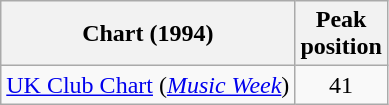<table class="wikitable sortable">
<tr>
<th>Chart (1994)</th>
<th>Peak<br>position</th>
</tr>
<tr>
<td><a href='#'>UK Club Chart</a> (<em><a href='#'>Music Week</a></em>)</td>
<td align="center">41</td>
</tr>
</table>
